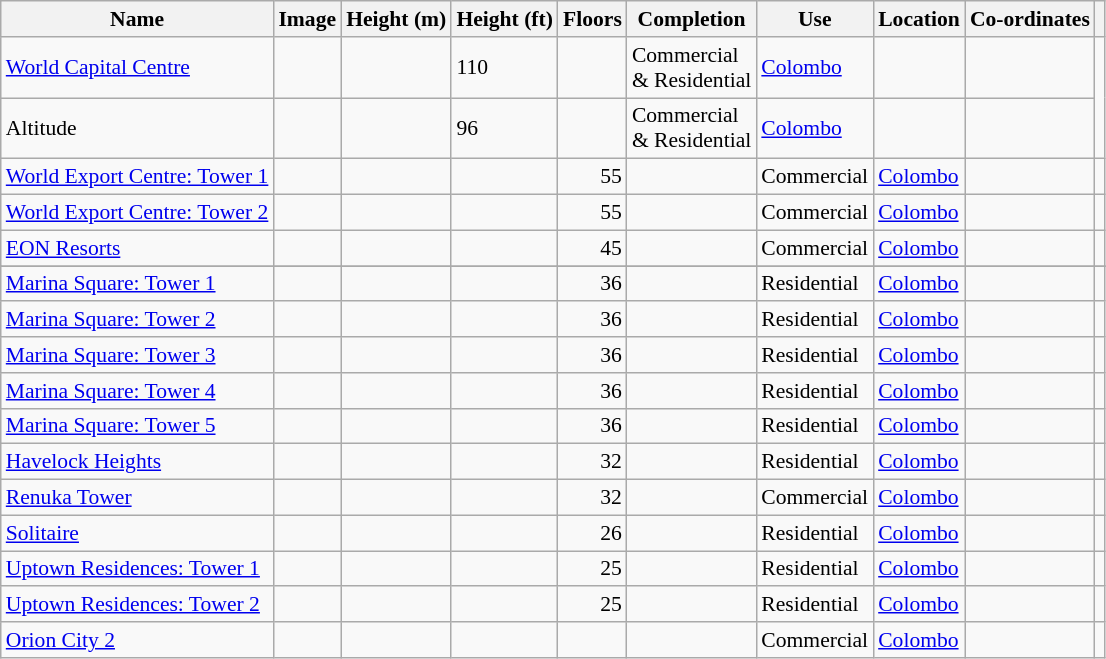<table class="wikitable plainrowheaders sortable" style="font-size:90%; text-align:left;">
<tr>
<th scope="col">Name</th>
<th>Image</th>
<th scope="col">Height (m)</th>
<th scope="col">Height (ft)</th>
<th scope="col">Floors</th>
<th scope="col">Completion</th>
<th scope="col">Use</th>
<th scope="col">Location</th>
<th scope="col">Co-ordinates</th>
<th scope="col" class="unsortable"></th>
</tr>
<tr>
<td><a href='#'>World Capital Centre</a> </td>
<td></td>
<td></td>
<td>110</td>
<td></td>
<td>Commercial<br>& Residential</td>
<td><a href='#'>Colombo</a></td>
<td></td>
<td></td>
</tr>
<tr>
<td>Altitude </td>
<td></td>
<td></td>
<td>96</td>
<td></td>
<td>Commercial<br>& Residential</td>
<td><a href='#'>Colombo</a></td>
<td></td>
<td></td>
</tr>
<tr>
<td><a href='#'>World Export Centre: Tower 1</a></td>
<td></td>
<td></td>
<td></td>
<td align=right>55</td>
<td></td>
<td>Commercial</td>
<td><a href='#'>Colombo</a></td>
<td></td>
<td></td>
</tr>
<tr>
<td><a href='#'>World Export Centre: Tower 2</a></td>
<td></td>
<td></td>
<td></td>
<td align=right>55</td>
<td></td>
<td>Commercial</td>
<td><a href='#'>Colombo</a></td>
<td></td>
<td></td>
</tr>
<tr>
<td><a href='#'>EON Resorts</a> </td>
<td></td>
<td> </td>
<td> </td>
<td align=right>45</td>
<td> </td>
<td>Commercial</td>
<td><a href='#'>Colombo</a></td>
<td></td>
<td></td>
</tr>
<tr>
</tr>
<tr>
<td><a href='#'>Marina Square: Tower 1</a></td>
<td></td>
<td></td>
<td></td>
<td align=right>36</td>
<td></td>
<td>Residential</td>
<td><a href='#'>Colombo</a></td>
<td></td>
<td></td>
</tr>
<tr>
<td><a href='#'>Marina Square: Tower 2</a></td>
<td></td>
<td></td>
<td></td>
<td align=right>36</td>
<td></td>
<td>Residential</td>
<td><a href='#'>Colombo</a></td>
<td></td>
<td></td>
</tr>
<tr>
<td><a href='#'>Marina Square: Tower 3</a></td>
<td></td>
<td></td>
<td></td>
<td align=right>36</td>
<td></td>
<td>Residential</td>
<td><a href='#'>Colombo</a></td>
<td></td>
<td></td>
</tr>
<tr>
<td><a href='#'>Marina Square: Tower 4</a></td>
<td></td>
<td></td>
<td></td>
<td align=right>36</td>
<td></td>
<td>Residential</td>
<td><a href='#'>Colombo</a></td>
<td></td>
<td></td>
</tr>
<tr>
<td><a href='#'>Marina Square: Tower 5</a></td>
<td></td>
<td></td>
<td></td>
<td align=right>36</td>
<td></td>
<td>Residential</td>
<td><a href='#'>Colombo</a></td>
<td></td>
<td></td>
</tr>
<tr>
<td><a href='#'>Havelock Heights</a></td>
<td></td>
<td></td>
<td></td>
<td align=right>32</td>
<td></td>
<td>Residential</td>
<td><a href='#'>Colombo</a></td>
<td></td>
<td></td>
</tr>
<tr>
<td><a href='#'>Renuka Tower</a></td>
<td></td>
<td></td>
<td></td>
<td align=right>32</td>
<td></td>
<td>Commercial</td>
<td><a href='#'>Colombo</a></td>
<td></td>
<td></td>
</tr>
<tr>
<td><a href='#'>Solitaire</a></td>
<td></td>
<td></td>
<td></td>
<td align=right>26</td>
<td></td>
<td>Residential</td>
<td><a href='#'>Colombo</a></td>
<td></td>
<td></td>
</tr>
<tr>
<td><a href='#'>Uptown Residences: Tower 1</a></td>
<td></td>
<td></td>
<td></td>
<td align=right>25</td>
<td></td>
<td>Residential</td>
<td><a href='#'>Colombo</a></td>
<td></td>
<td></td>
</tr>
<tr>
<td><a href='#'>Uptown Residences: Tower 2</a></td>
<td></td>
<td></td>
<td></td>
<td align=right>25</td>
<td></td>
<td>Residential</td>
<td><a href='#'>Colombo</a></td>
<td></td>
<td></td>
</tr>
<tr>
<td><a href='#'>Orion City 2</a></td>
<td></td>
<td></td>
<td></td>
<td></td>
<td></td>
<td>Commercial</td>
<td><a href='#'>Colombo</a></td>
<td></td>
<td></td>
</tr>
</table>
